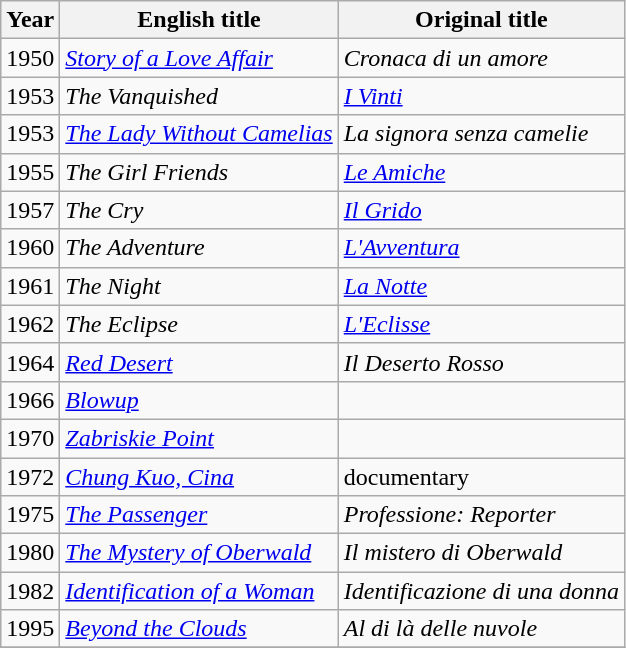<table class="wikitable">
<tr>
<th>Year</th>
<th>English title</th>
<th>Original title</th>
</tr>
<tr>
<td>1950</td>
<td><em><a href='#'>Story of a Love Affair</a></em></td>
<td><em>Cronaca di un amore</em></td>
</tr>
<tr>
<td>1953</td>
<td><em>The Vanquished</em></td>
<td><em><a href='#'>I Vinti</a></em></td>
</tr>
<tr>
<td>1953</td>
<td><em><a href='#'>The Lady Without Camelias</a></em></td>
<td><em>La signora senza camelie</em></td>
</tr>
<tr>
<td>1955</td>
<td><em>The Girl Friends</em></td>
<td><em><a href='#'>Le Amiche</a></em></td>
</tr>
<tr>
<td>1957</td>
<td><em>The Cry</em></td>
<td><em><a href='#'>Il Grido</a></em></td>
</tr>
<tr>
<td>1960</td>
<td><em>The Adventure</em></td>
<td><em><a href='#'>L'Avventura</a></em></td>
</tr>
<tr>
<td>1961</td>
<td><em>The Night</em></td>
<td><em><a href='#'>La Notte</a></em></td>
</tr>
<tr>
<td>1962</td>
<td><em>The Eclipse</em></td>
<td><em><a href='#'>L'Eclisse</a></em></td>
</tr>
<tr>
<td>1964</td>
<td><em><a href='#'>Red Desert</a></em></td>
<td><em>Il Deserto Rosso</em></td>
</tr>
<tr>
<td>1966</td>
<td><em><a href='#'>Blowup</a></em></td>
<td></td>
</tr>
<tr>
<td>1970</td>
<td><em><a href='#'>Zabriskie Point</a></em></td>
<td></td>
</tr>
<tr>
<td>1972</td>
<td><em><a href='#'>Chung Kuo, Cina</a></em></td>
<td>documentary</td>
</tr>
<tr>
<td>1975</td>
<td><em><a href='#'>The Passenger</a></em></td>
<td><em>Professione: Reporter</em></td>
</tr>
<tr>
<td>1980</td>
<td><em><a href='#'>The Mystery of Oberwald</a></em></td>
<td><em>Il mistero di Oberwald</em></td>
</tr>
<tr>
<td>1982</td>
<td><em><a href='#'>Identification of a Woman</a></em></td>
<td><em>Identificazione di una donna</em></td>
</tr>
<tr>
<td>1995</td>
<td><em><a href='#'>Beyond the Clouds</a></em></td>
<td><em>Al di là delle nuvole</em></td>
</tr>
<tr>
</tr>
</table>
